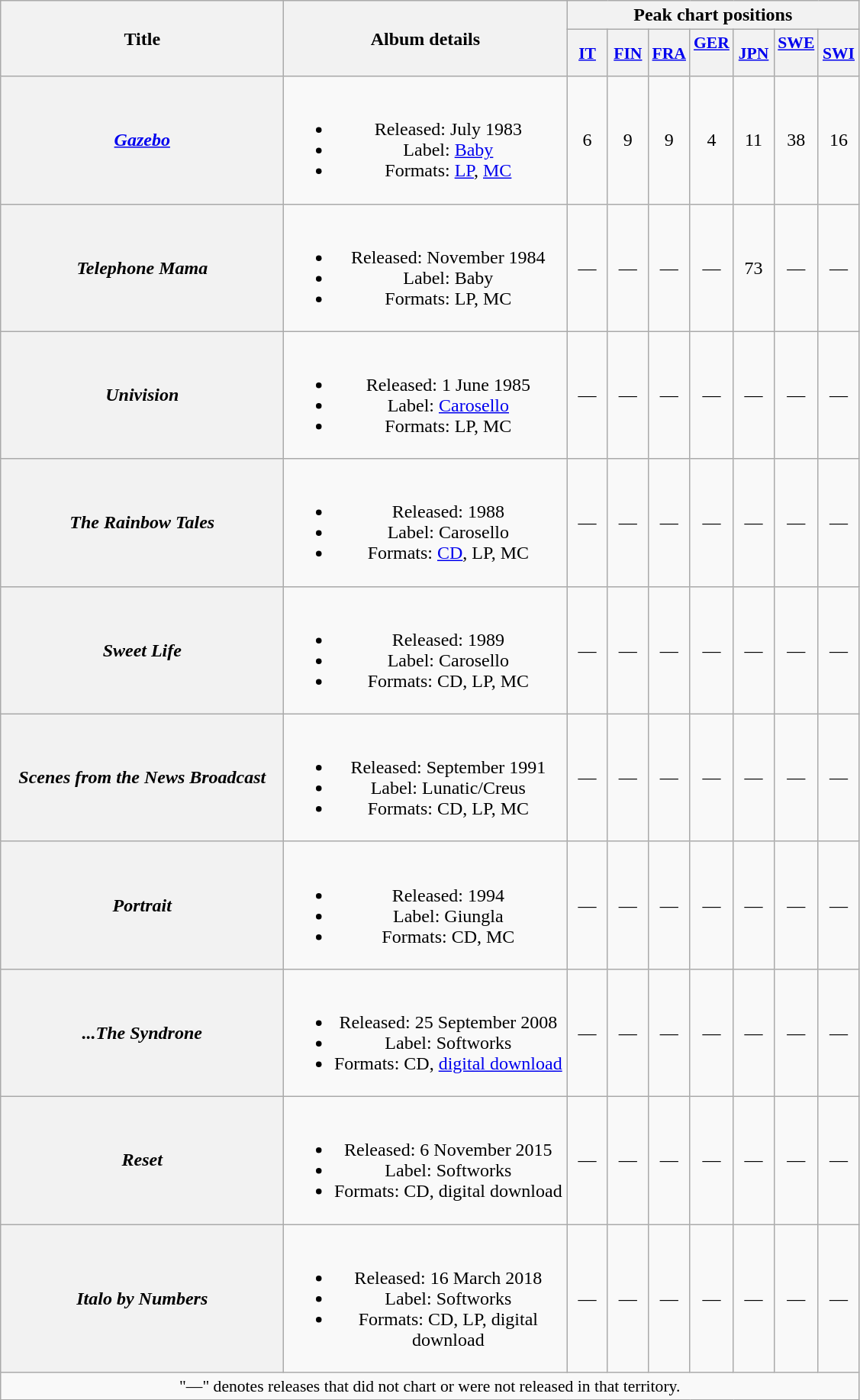<table class="wikitable plainrowheaders" style="text-align:center;">
<tr>
<th rowspan="2" scope="col" style="width:15em;">Title</th>
<th rowspan="2" scope="col" style="width:15em;">Album details</th>
<th colspan="7">Peak chart positions</th>
</tr>
<tr>
<th scope="col" style="width:2em;font-size:90%;"><a href='#'>IT</a><br></th>
<th scope="col" style="width:2em;font-size:90%;"><a href='#'>FIN</a><br></th>
<th scope="col" style="width:2em;font-size:90%;"><a href='#'>FRA</a><br></th>
<th scope="col" style="width:2em;font-size:90%;"><a href='#'>GER</a><br><br></th>
<th scope="col" style="width:2em;font-size:90%;"><a href='#'>JPN</a><br></th>
<th scope="col" style="width:2em;font-size:90%;"><a href='#'>SWE</a><br><br></th>
<th scope="col" style="width:2em;font-size:90%;"><a href='#'>SWI</a><br></th>
</tr>
<tr>
<th scope="row"><em><a href='#'>Gazebo</a></em></th>
<td><br><ul><li>Released: July 1983</li><li>Label: <a href='#'>Baby</a></li><li>Formats: <a href='#'>LP</a>, <a href='#'>MC</a></li></ul></td>
<td>6</td>
<td>9</td>
<td>9</td>
<td>4</td>
<td>11</td>
<td>38</td>
<td>16</td>
</tr>
<tr>
<th scope="row"><em>Telephone Mama</em></th>
<td><br><ul><li>Released: November 1984</li><li>Label: Baby</li><li>Formats: LP, MC</li></ul></td>
<td>—</td>
<td>—</td>
<td>—</td>
<td>—</td>
<td>73</td>
<td>—</td>
<td>—</td>
</tr>
<tr>
<th scope="row"><em>Univision</em></th>
<td><br><ul><li>Released: 1 June 1985</li><li>Label: <a href='#'>Carosello</a></li><li>Formats: LP, MC</li></ul></td>
<td>—</td>
<td>—</td>
<td>—</td>
<td>—</td>
<td>—</td>
<td>—</td>
<td>—</td>
</tr>
<tr>
<th scope="row"><em>The Rainbow Tales</em></th>
<td><br><ul><li>Released: 1988</li><li>Label: Carosello</li><li>Formats: <a href='#'>CD</a>, LP, MC</li></ul></td>
<td>—</td>
<td>—</td>
<td>—</td>
<td>—</td>
<td>—</td>
<td>—</td>
<td>—</td>
</tr>
<tr>
<th scope="row"><em>Sweet Life</em></th>
<td><br><ul><li>Released: 1989</li><li>Label: Carosello</li><li>Formats: CD, LP, MC</li></ul></td>
<td>—</td>
<td>—</td>
<td>—</td>
<td>—</td>
<td>—</td>
<td>—</td>
<td>—</td>
</tr>
<tr>
<th scope="row"><em>Scenes from the News Broadcast</em></th>
<td><br><ul><li>Released: September 1991</li><li>Label: Lunatic/Creus</li><li>Formats: CD, LP, MC</li></ul></td>
<td>—</td>
<td>—</td>
<td>—</td>
<td>—</td>
<td>—</td>
<td>—</td>
<td>—</td>
</tr>
<tr>
<th scope="row"><em>Portrait</em></th>
<td><br><ul><li>Released: 1994</li><li>Label: Giungla</li><li>Formats: CD, MC</li></ul></td>
<td>—</td>
<td>—</td>
<td>—</td>
<td>—</td>
<td>—</td>
<td>—</td>
<td>—</td>
</tr>
<tr>
<th scope="row"><em>...The Syndrone</em></th>
<td><br><ul><li>Released: 25 September 2008</li><li>Label: Softworks</li><li>Formats: CD, <a href='#'>digital download</a></li></ul></td>
<td>—</td>
<td>—</td>
<td>—</td>
<td>—</td>
<td>—</td>
<td>—</td>
<td>—</td>
</tr>
<tr>
<th scope="row"><em>Reset</em></th>
<td><br><ul><li>Released: 6 November 2015</li><li>Label: Softworks</li><li>Formats: CD, digital download</li></ul></td>
<td>—</td>
<td>—</td>
<td>—</td>
<td>—</td>
<td>—</td>
<td>—</td>
<td>—</td>
</tr>
<tr>
<th scope="row"><em>Italo by Numbers</em></th>
<td><br><ul><li>Released: 16 March 2018</li><li>Label: Softworks</li><li>Formats: CD, LP, digital download</li></ul></td>
<td>—</td>
<td>—</td>
<td>—</td>
<td>—</td>
<td>—</td>
<td>—</td>
<td>—</td>
</tr>
<tr>
<td colspan="9" style="font-size:90%">"—" denotes releases that did not chart or were not released in that territory.</td>
</tr>
</table>
